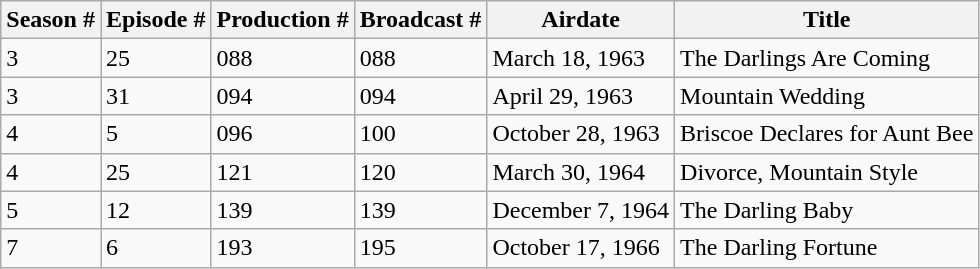<table class="wikitable">
<tr>
<th>Season #</th>
<th>Episode #</th>
<th>Production #</th>
<th>Broadcast #</th>
<th>Airdate</th>
<th>Title</th>
</tr>
<tr>
<td>3</td>
<td>25</td>
<td>088</td>
<td>088</td>
<td>March 18, 1963</td>
<td>The Darlings Are Coming</td>
</tr>
<tr>
<td>3</td>
<td>31</td>
<td>094</td>
<td>094</td>
<td>April 29, 1963</td>
<td>Mountain Wedding</td>
</tr>
<tr>
<td>4</td>
<td>5</td>
<td>096</td>
<td>100</td>
<td>October 28, 1963</td>
<td>Briscoe Declares for Aunt Bee</td>
</tr>
<tr>
<td>4</td>
<td>25</td>
<td>121</td>
<td>120</td>
<td>March 30, 1964</td>
<td>Divorce, Mountain Style</td>
</tr>
<tr>
<td>5</td>
<td>12</td>
<td>139</td>
<td>139</td>
<td>December 7, 1964</td>
<td>The Darling Baby</td>
</tr>
<tr>
<td>7</td>
<td>6</td>
<td>193</td>
<td>195</td>
<td>October 17, 1966</td>
<td>The Darling Fortune</td>
</tr>
</table>
